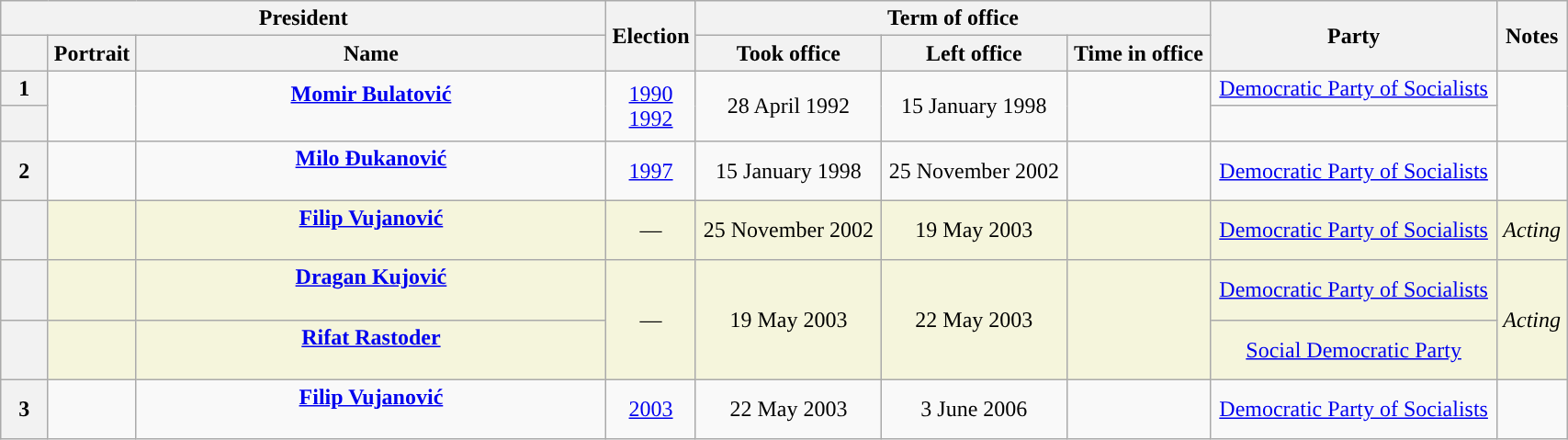<table class="wikitable" style="text-align:center; width:90%">
<tr>
<th colspan=3>President</th>
<th rowspan=2>Election</th>
<th colspan=3>Term of office</th>
<th rowspan=2>Party</th>
<th rowspan=2>Notes</th>
</tr>
<tr>
<th width=3%></th>
<th>Portrait</th>
<th width=30%>Name<br></th>
<th>Took office</th>
<th>Left office</th>
<th>Time in office</th>
</tr>
<tr>
<th style="background:">1<br></th>
<td rowspan="2"></td>
<td rowspan="2"><strong><a href='#'>Momir Bulatović</a></strong><br><br></td>
<td rowspan="2"><a href='#'>1990</a><br><a href='#'>1992</a></td>
<td rowspan="2">28 April 1992</td>
<td rowspan="2">15 January 1998</td>
<td rowspan="2"></td>
<td><a href='#'>Democratic Party of Socialists</a><br></td>
<td rowspan="2"></td>
</tr>
<tr>
<th style="background:"></th>
<td><br></td>
</tr>
<tr>
<th style="background:">2<br></th>
<td></td>
<td><strong><a href='#'>Milo Đukanović</a></strong><br><br></td>
<td><a href='#'>1997</a></td>
<td>15 January 1998</td>
<td>25 November 2002</td>
<td></td>
<td><a href='#'>Democratic Party of Socialists</a></td>
<td></td>
</tr>
<tr style="background:#F5F5DC;">
<th style="background:"></th>
<td></td>
<td><strong><a href='#'>Filip Vujanović</a></strong><br><br></td>
<td>—</td>
<td>25 November 2002</td>
<td>19 May 2003</td>
<td></td>
<td><a href='#'>Democratic Party of Socialists</a></td>
<td><em>Acting</em></td>
</tr>
<tr style="background:#F5F5DC;">
<th style="background:"></th>
<td></td>
<td><strong><a href='#'>Dragan Kujović</a></strong><br><br></td>
<td rowspan="2">—</td>
<td rowspan="2">19 May 2003</td>
<td rowspan="2">22 May 2003</td>
<td rowspan="2"></td>
<td><a href='#'>Democratic Party of Socialists</a></td>
<td rowspan="2"><em>Acting</em></td>
</tr>
<tr style="background:#F5F5DC;">
<th style="background:"></th>
<td></td>
<td><strong><a href='#'>Rifat Rastoder</a></strong><br><br></td>
<td><a href='#'>Social Democratic Party</a></td>
</tr>
<tr>
<th style="background:">3<br></th>
<td></td>
<td><strong><a href='#'>Filip Vujanović</a></strong><br><br></td>
<td><a href='#'>2003</a></td>
<td>22 May 2003</td>
<td>3 June 2006</td>
<td></td>
<td><a href='#'>Democratic Party of Socialists</a></td>
<td></td>
</tr>
</table>
